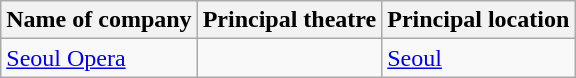<table class="wikitable">
<tr>
<th>Name of company</th>
<th>Principal theatre</th>
<th>Principal location</th>
</tr>
<tr>
<td><a href='#'>Seoul Opera</a></td>
<td></td>
<td><a href='#'>Seoul</a></td>
</tr>
</table>
